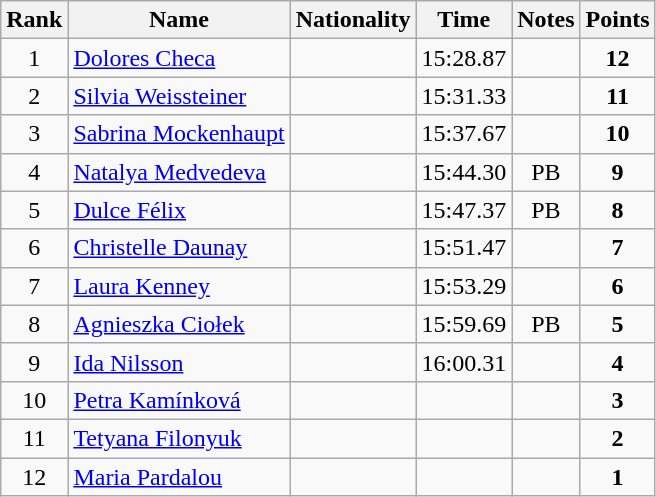<table class="wikitable sortable" style="text-align:center">
<tr>
<th>Rank</th>
<th>Name</th>
<th>Nationality</th>
<th>Time</th>
<th>Notes</th>
<th>Points</th>
</tr>
<tr>
<td>1</td>
<td align=left><a href='#'>Dolores Checa</a></td>
<td align=left></td>
<td>15:28.87</td>
<td></td>
<td><strong>12</strong></td>
</tr>
<tr>
<td>2</td>
<td align=left><a href='#'>Silvia Weissteiner</a></td>
<td align=left></td>
<td>15:31.33</td>
<td></td>
<td><strong>11</strong></td>
</tr>
<tr>
<td>3</td>
<td align=left><a href='#'>Sabrina Mockenhaupt</a></td>
<td align=left></td>
<td>15:37.67</td>
<td></td>
<td><strong>10</strong></td>
</tr>
<tr>
<td>4</td>
<td align=left><a href='#'>Natalya Medvedeva</a></td>
<td align=left></td>
<td>15:44.30</td>
<td>PB</td>
<td><strong>9</strong></td>
</tr>
<tr>
<td>5</td>
<td align=left><a href='#'>Dulce Félix</a></td>
<td align=left></td>
<td>15:47.37</td>
<td>PB</td>
<td><strong>8</strong></td>
</tr>
<tr>
<td>6</td>
<td align=left><a href='#'>Christelle Daunay</a></td>
<td align=left></td>
<td>15:51.47</td>
<td></td>
<td><strong>7</strong></td>
</tr>
<tr>
<td>7</td>
<td align=left><a href='#'>Laura Kenney</a></td>
<td align=left></td>
<td>15:53.29</td>
<td></td>
<td><strong>6</strong></td>
</tr>
<tr>
<td>8</td>
<td align=left><a href='#'>Agnieszka Ciołek</a></td>
<td align=left></td>
<td>15:59.69</td>
<td>PB</td>
<td><strong>5</strong></td>
</tr>
<tr>
<td>9</td>
<td align=left><a href='#'>Ida Nilsson</a></td>
<td align=left></td>
<td>16:00.31</td>
<td></td>
<td><strong>4</strong></td>
</tr>
<tr>
<td>10</td>
<td align=left><a href='#'>Petra Kamínková</a></td>
<td align=left></td>
<td></td>
<td></td>
<td><strong>3</strong></td>
</tr>
<tr>
<td>11</td>
<td align=left><a href='#'>Tetyana Filonyuk</a></td>
<td align=left></td>
<td></td>
<td></td>
<td><strong>2</strong></td>
</tr>
<tr>
<td>12</td>
<td align=left><a href='#'>Maria Pardalou</a></td>
<td align=left></td>
<td></td>
<td></td>
<td><strong>1</strong></td>
</tr>
</table>
